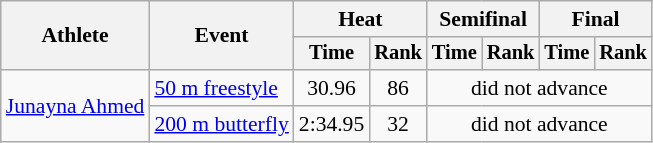<table class="wikitable" style="text-align:center; font-size:90%">
<tr>
<th rowspan="2">Athlete</th>
<th rowspan="2">Event</th>
<th colspan="2">Heat</th>
<th colspan="2">Semifinal</th>
<th colspan="2">Final</th>
</tr>
<tr style="font-size:95%">
<th>Time</th>
<th>Rank</th>
<th>Time</th>
<th>Rank</th>
<th>Time</th>
<th>Rank</th>
</tr>
<tr>
<td align=left rowspan=2><a href='#'>Junayna Ahmed</a></td>
<td align=left><a href='#'>50 m freestyle</a></td>
<td>30.96</td>
<td>86</td>
<td colspan=4>did not advance</td>
</tr>
<tr>
<td align=left><a href='#'>200 m butterfly</a></td>
<td>2:34.95</td>
<td>32</td>
<td colspan=4>did not advance</td>
</tr>
</table>
